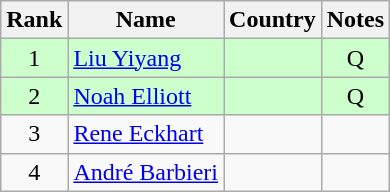<table class="wikitable" style="text-align:center;">
<tr>
<th>Rank</th>
<th>Name</th>
<th>Country</th>
<th>Notes</th>
</tr>
<tr bgcolor=ccffcc>
<td>1</td>
<td align=left><a href='#'>Liu Yiyang</a></td>
<td align=left></td>
<td>Q</td>
</tr>
<tr bgcolor=ccffcc>
<td>2</td>
<td align=left><a href='#'>Noah Elliott</a></td>
<td align=left></td>
<td>Q</td>
</tr>
<tr>
<td>3</td>
<td align=left><a href='#'>Rene Eckhart</a></td>
<td align=left></td>
<td></td>
</tr>
<tr>
<td>4</td>
<td align=left><a href='#'>André Barbieri</a></td>
<td align=left></td>
<td></td>
</tr>
</table>
